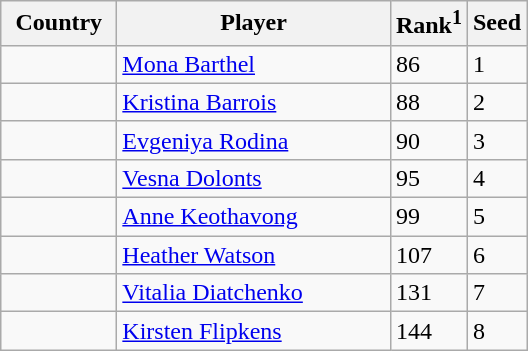<table class="sortable wikitable">
<tr>
<th width="70">Country</th>
<th width="175">Player</th>
<th>Rank<sup>1</sup></th>
<th>Seed</th>
</tr>
<tr>
<td></td>
<td><a href='#'>Mona Barthel</a></td>
<td>86</td>
<td>1</td>
</tr>
<tr>
<td></td>
<td><a href='#'>Kristina Barrois</a></td>
<td>88</td>
<td>2</td>
</tr>
<tr>
<td></td>
<td><a href='#'>Evgeniya Rodina</a></td>
<td>90</td>
<td>3</td>
</tr>
<tr>
<td></td>
<td><a href='#'>Vesna Dolonts</a></td>
<td>95</td>
<td>4</td>
</tr>
<tr>
<td></td>
<td><a href='#'>Anne Keothavong</a></td>
<td>99</td>
<td>5</td>
</tr>
<tr>
<td></td>
<td><a href='#'>Heather Watson</a></td>
<td>107</td>
<td>6</td>
</tr>
<tr>
<td></td>
<td><a href='#'>Vitalia Diatchenko</a></td>
<td>131</td>
<td>7</td>
</tr>
<tr>
<td></td>
<td><a href='#'>Kirsten Flipkens</a></td>
<td>144</td>
<td>8</td>
</tr>
</table>
